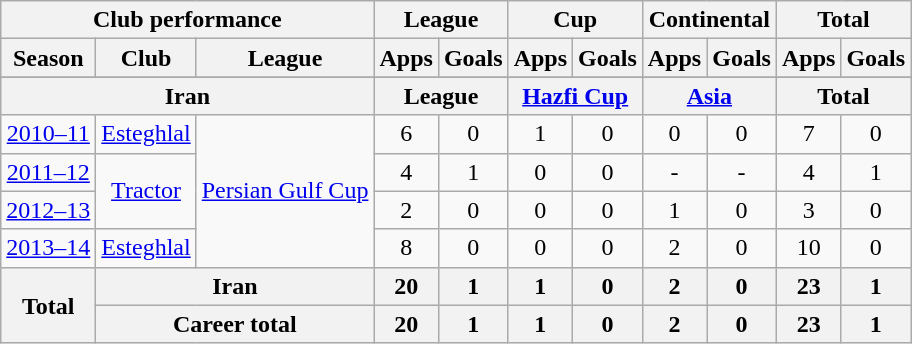<table class="wikitable" style="text-align:center">
<tr>
<th colspan=3>Club performance</th>
<th colspan=2>League</th>
<th colspan=2>Cup</th>
<th colspan=2>Continental</th>
<th colspan=2>Total</th>
</tr>
<tr>
<th>Season</th>
<th>Club</th>
<th>League</th>
<th>Apps</th>
<th>Goals</th>
<th>Apps</th>
<th>Goals</th>
<th>Apps</th>
<th>Goals</th>
<th>Apps</th>
<th>Goals</th>
</tr>
<tr>
</tr>
<tr>
<th colspan=3>Iran</th>
<th colspan=2>League</th>
<th colspan=2><a href='#'>Hazfi Cup</a></th>
<th colspan=2><a href='#'>Asia</a></th>
<th colspan=2>Total</th>
</tr>
<tr>
<td><a href='#'>2010–11</a></td>
<td rowspan="1"><a href='#'>Esteghlal</a></td>
<td rowspan="4"><a href='#'>Persian Gulf Cup</a></td>
<td>6</td>
<td>0</td>
<td>1</td>
<td>0</td>
<td>0</td>
<td>0</td>
<td>7</td>
<td>0</td>
</tr>
<tr>
<td><a href='#'>2011–12</a></td>
<td rowspan="2"><a href='#'>Tractor</a></td>
<td>4</td>
<td>1</td>
<td>0</td>
<td>0</td>
<td>-</td>
<td>-</td>
<td>4</td>
<td>1</td>
</tr>
<tr>
<td><a href='#'>2012–13</a></td>
<td>2</td>
<td>0</td>
<td>0</td>
<td>0</td>
<td>1</td>
<td>0</td>
<td>3</td>
<td>0</td>
</tr>
<tr>
<td><a href='#'>2013–14</a></td>
<td rowspan="1"><a href='#'>Esteghlal</a></td>
<td>8</td>
<td>0</td>
<td>0</td>
<td>0</td>
<td>2</td>
<td>0</td>
<td>10</td>
<td>0</td>
</tr>
<tr>
<th rowspan=2>Total</th>
<th colspan=2>Iran</th>
<th>20</th>
<th>1</th>
<th>1</th>
<th>0</th>
<th>2</th>
<th>0</th>
<th>23</th>
<th>1</th>
</tr>
<tr>
<th colspan=2>Career total</th>
<th>20</th>
<th>1</th>
<th>1</th>
<th>0</th>
<th>2</th>
<th>0</th>
<th>23</th>
<th>1</th>
</tr>
</table>
